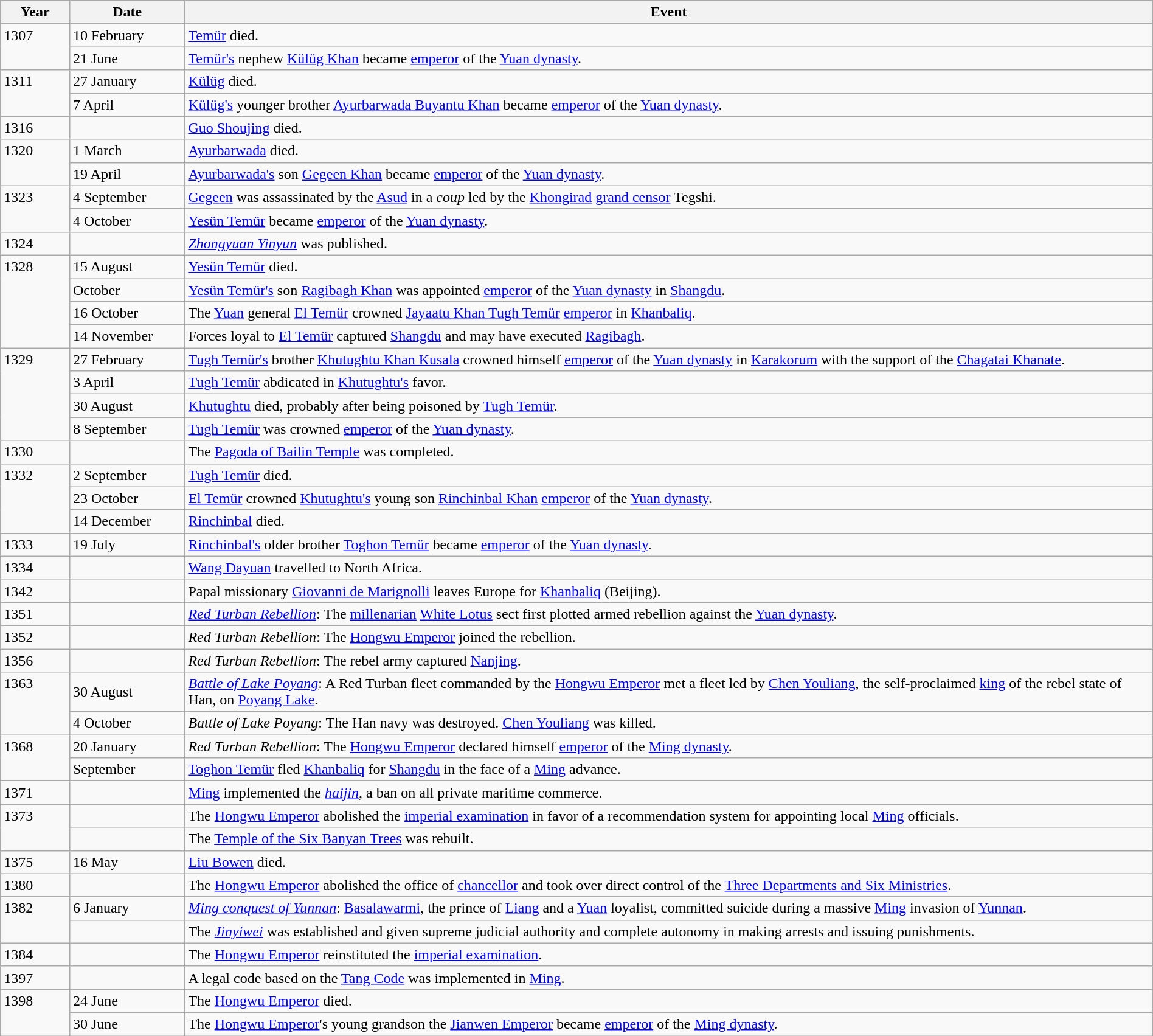<table class="wikitable" width="100%">
<tr>
<th style="width:6%">Year</th>
<th style="width:10%">Date</th>
<th>Event</th>
</tr>
<tr>
<td rowspan="2" valign="top">1307</td>
<td>10 February</td>
<td><a href='#'>Temür</a> died.</td>
</tr>
<tr>
<td>21 June</td>
<td><a href='#'>Temür's</a> nephew <a href='#'>Külüg Khan</a> became <a href='#'>emperor</a> of the <a href='#'>Yuan dynasty</a>.</td>
</tr>
<tr>
<td rowspan="2" valign="top">1311</td>
<td>27 January</td>
<td><a href='#'>Külüg</a> died.</td>
</tr>
<tr>
<td>7 April</td>
<td><a href='#'>Külüg's</a> younger brother <a href='#'>Ayurbarwada Buyantu Khan</a> became <a href='#'>emperor</a> of the <a href='#'>Yuan dynasty</a>.</td>
</tr>
<tr>
<td>1316</td>
<td></td>
<td><a href='#'>Guo Shoujing</a> died.</td>
</tr>
<tr>
<td rowspan="2" valign="top">1320</td>
<td>1 March</td>
<td><a href='#'>Ayurbarwada</a> died.</td>
</tr>
<tr>
<td>19 April</td>
<td><a href='#'>Ayurbarwada's</a> son <a href='#'>Gegeen Khan</a> became <a href='#'>emperor</a> of the <a href='#'>Yuan dynasty</a>.</td>
</tr>
<tr>
<td rowspan="2" valign="top">1323</td>
<td>4 September</td>
<td><a href='#'>Gegeen</a> was assassinated by the <a href='#'>Asud</a> in a <em>coup</em> led by the <a href='#'>Khongirad</a> <a href='#'>grand censor</a> Tegshi.</td>
</tr>
<tr>
<td>4 October</td>
<td><a href='#'>Yesün Temür</a> became <a href='#'>emperor</a> of the <a href='#'>Yuan dynasty</a>.</td>
</tr>
<tr>
<td>1324</td>
<td></td>
<td><em><a href='#'>Zhongyuan Yinyun</a></em> was published.</td>
</tr>
<tr>
<td rowspan="4" valign="top">1328</td>
<td>15 August</td>
<td><a href='#'>Yesün Temür</a> died.</td>
</tr>
<tr>
<td>October</td>
<td><a href='#'>Yesün Temür's</a> son <a href='#'>Ragibagh Khan</a> was appointed <a href='#'>emperor</a> of the <a href='#'>Yuan dynasty</a> in <a href='#'>Shangdu</a>.</td>
</tr>
<tr>
<td>16 October</td>
<td>The <a href='#'>Yuan</a> general <a href='#'>El Temür</a> crowned <a href='#'>Jayaatu Khan Tugh Temür</a> <a href='#'>emperor</a> in <a href='#'>Khanbaliq</a>.</td>
</tr>
<tr>
<td>14 November</td>
<td>Forces loyal to <a href='#'>El Temür</a> captured <a href='#'>Shangdu</a> and may have executed <a href='#'>Ragibagh</a>.</td>
</tr>
<tr>
<td rowspan="4" valign="top">1329</td>
<td>27 February</td>
<td><a href='#'>Tugh Temür's</a> brother <a href='#'>Khutughtu Khan Kusala</a> crowned himself <a href='#'>emperor</a> of the <a href='#'>Yuan dynasty</a> in <a href='#'>Karakorum</a> with the support of the <a href='#'>Chagatai Khanate</a>.</td>
</tr>
<tr>
<td>3 April</td>
<td><a href='#'>Tugh Temür</a> abdicated in <a href='#'>Khutughtu's</a> favor.</td>
</tr>
<tr>
<td>30 August</td>
<td><a href='#'>Khutughtu</a> died, probably after being poisoned by <a href='#'>Tugh Temür</a>.</td>
</tr>
<tr>
<td>8 September</td>
<td><a href='#'>Tugh Temür</a> was crowned <a href='#'>emperor</a> of the <a href='#'>Yuan dynasty</a>.</td>
</tr>
<tr>
<td>1330</td>
<td></td>
<td>The <a href='#'>Pagoda of Bailin Temple</a> was completed.</td>
</tr>
<tr>
<td rowspan="3" valign="top">1332</td>
<td>2 September</td>
<td><a href='#'>Tugh Temür</a> died.</td>
</tr>
<tr>
<td>23 October</td>
<td><a href='#'>El Temür</a> crowned <a href='#'>Khutughtu's</a> young son <a href='#'>Rinchinbal Khan</a> <a href='#'>emperor</a> of the <a href='#'>Yuan dynasty</a>.</td>
</tr>
<tr>
<td>14 December</td>
<td><a href='#'>Rinchinbal</a> died.</td>
</tr>
<tr>
<td>1333</td>
<td>19 July</td>
<td><a href='#'>Rinchinbal's</a> older brother <a href='#'>Toghon Temür</a> became <a href='#'>emperor</a> of the <a href='#'>Yuan dynasty</a>.</td>
</tr>
<tr>
<td>1334</td>
<td></td>
<td><a href='#'>Wang Dayuan</a> travelled to North Africa.</td>
</tr>
<tr>
<td>1342</td>
<td></td>
<td>Papal missionary <a href='#'>Giovanni de Marignolli</a> leaves Europe for <a href='#'>Khanbaliq</a> (Beijing).</td>
</tr>
<tr>
<td>1351</td>
<td></td>
<td><em><a href='#'>Red Turban Rebellion</a></em>: The <a href='#'>millenarian</a> <a href='#'>White Lotus</a> sect first plotted armed rebellion against the <a href='#'>Yuan dynasty</a>.</td>
</tr>
<tr>
<td>1352</td>
<td></td>
<td><em>Red Turban Rebellion</em>: The <a href='#'>Hongwu Emperor</a> joined the rebellion.</td>
</tr>
<tr>
<td>1356</td>
<td></td>
<td><em>Red Turban Rebellion</em>: The rebel army captured <a href='#'>Nanjing</a>.</td>
</tr>
<tr>
<td rowspan="2" valign="top">1363</td>
<td>30 August</td>
<td><em><a href='#'>Battle of Lake Poyang</a></em>: A Red Turban fleet commanded by the <a href='#'>Hongwu Emperor</a> met a fleet led by <a href='#'>Chen Youliang</a>, the self-proclaimed <a href='#'>king</a> of the rebel state of Han, on <a href='#'>Poyang Lake</a>.</td>
</tr>
<tr>
<td>4 October</td>
<td><em>Battle of Lake Poyang</em>: The Han navy was destroyed.  <a href='#'>Chen Youliang</a> was killed.</td>
</tr>
<tr>
<td rowspan="2" valign="top">1368</td>
<td>20 January</td>
<td><em>Red Turban Rebellion</em>: The <a href='#'>Hongwu Emperor</a> declared himself <a href='#'>emperor</a> of the <a href='#'>Ming dynasty</a>.</td>
</tr>
<tr>
<td>September</td>
<td><a href='#'>Toghon Temür</a> fled <a href='#'>Khanbaliq</a> for <a href='#'>Shangdu</a> in the face of a <a href='#'>Ming</a> advance.</td>
</tr>
<tr>
<td>1371</td>
<td></td>
<td><a href='#'>Ming</a> implemented the <em><a href='#'>haijin</a></em>, a ban on all private maritime commerce.</td>
</tr>
<tr>
<td rowspan="2" valign="top">1373</td>
<td></td>
<td>The <a href='#'>Hongwu Emperor</a> abolished the <a href='#'>imperial examination</a> in favor of a recommendation system for appointing local <a href='#'>Ming</a> officials.</td>
</tr>
<tr>
<td></td>
<td>The <a href='#'>Temple of the Six Banyan Trees</a> was rebuilt.</td>
</tr>
<tr>
<td>1375</td>
<td>16 May</td>
<td><a href='#'>Liu Bowen</a> died.</td>
</tr>
<tr>
<td>1380</td>
<td></td>
<td>The <a href='#'>Hongwu Emperor</a> abolished the office of <a href='#'>chancellor</a> and took over direct control of the <a href='#'>Three Departments and Six Ministries</a>.</td>
</tr>
<tr>
<td rowspan="2" valign="top">1382</td>
<td>6 January</td>
<td><em><a href='#'>Ming conquest of Yunnan</a></em>: <a href='#'>Basalawarmi</a>, the prince of <a href='#'>Liang</a> and a <a href='#'>Yuan</a> loyalist, committed suicide during a massive <a href='#'>Ming</a> invasion of <a href='#'>Yunnan</a>.</td>
</tr>
<tr>
<td></td>
<td>The <em><a href='#'>Jinyiwei</a></em> was established and given supreme judicial authority and complete autonomy in making arrests and issuing punishments.</td>
</tr>
<tr>
<td>1384</td>
<td></td>
<td>The <a href='#'>Hongwu Emperor</a> reinstituted the <a href='#'>imperial examination</a>.</td>
</tr>
<tr>
<td>1397</td>
<td></td>
<td>A legal code based on the <a href='#'>Tang Code</a> was implemented in <a href='#'>Ming</a>.</td>
</tr>
<tr>
<td rowspan="2" valign="top">1398</td>
<td>24 June</td>
<td>The <a href='#'>Hongwu Emperor</a> died.</td>
</tr>
<tr>
<td>30 June</td>
<td>The <a href='#'>Hongwu Emperor</a>'s young grandson the <a href='#'>Jianwen Emperor</a> became <a href='#'>emperor</a> of the <a href='#'>Ming dynasty</a>.</td>
</tr>
</table>
